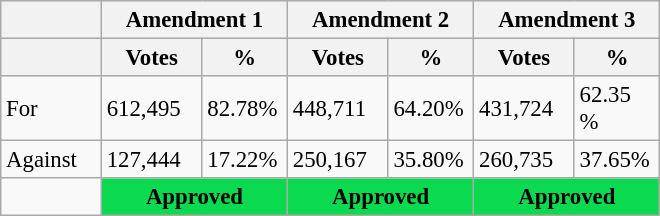<table class="wikitable" style="font-size: 95%;">
<tr style="background-color:#E9E9E9">
<th></th>
<th colspan="2">Amendment 1</th>
<th colspan="2">Amendment 2</th>
<th colspan="2">Amendment 3</th>
</tr>
<tr style="background-color:#E9E9E9">
<th style="width: 60px"></th>
<th style="width: 60px">Votes</th>
<th style="width: 50px">%</th>
<th style="width: 60px">Votes</th>
<th style="width: 50px">%</th>
<th style="width: 60px">Votes</th>
<th style="width: 50px">%</th>
</tr>
<tr>
<td>For</td>
<td>612,495</td>
<td>82.78%</td>
<td>448,711</td>
<td>64.20%</td>
<td>431,724</td>
<td>62.35 %</td>
</tr>
<tr>
<td>Against</td>
<td>127,444</td>
<td>17.22%</td>
<td>250,167</td>
<td>35.80%</td>
<td>260,735</td>
<td>37.65%</td>
</tr>
<tr>
<td></td>
<th style="background-color:#0BDA51" colspan="2">Approved</th>
<th style="background-color:#0BDA51"  colspan="2">Approved</th>
<th style="background-color:#0BDA51" colspan="2">Approved</th>
</tr>
</table>
